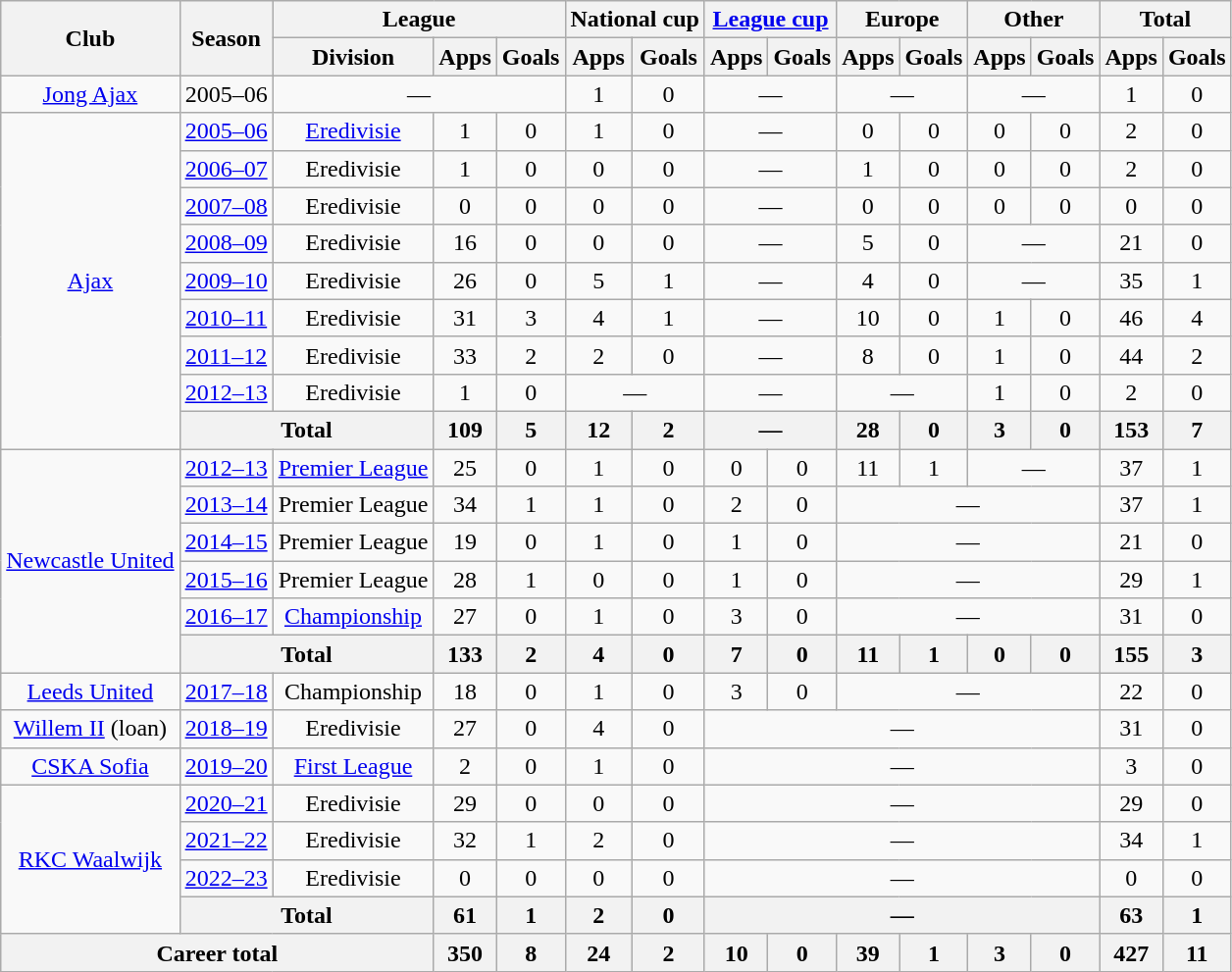<table class=wikitable style="text-align: center">
<tr>
<th rowspan="2">Club</th>
<th rowspan="2">Season</th>
<th colspan="3">League</th>
<th colspan="2">National cup</th>
<th colspan="2"><a href='#'>League cup</a></th>
<th colspan="2">Europe</th>
<th colspan="2">Other</th>
<th colspan="2">Total</th>
</tr>
<tr>
<th>Division</th>
<th>Apps</th>
<th>Goals</th>
<th>Apps</th>
<th>Goals</th>
<th>Apps</th>
<th>Goals</th>
<th>Apps</th>
<th>Goals</th>
<th>Apps</th>
<th>Goals</th>
<th>Apps</th>
<th>Goals</th>
</tr>
<tr>
<td><a href='#'>Jong Ajax</a></td>
<td>2005–06</td>
<td colspan="3">—</td>
<td>1</td>
<td>0</td>
<td colspan="2">—</td>
<td colspan="2">—</td>
<td colspan="2">—</td>
<td>1</td>
<td>0</td>
</tr>
<tr>
<td rowspan="9"><a href='#'>Ajax</a></td>
<td><a href='#'>2005–06</a></td>
<td><a href='#'>Eredivisie</a></td>
<td>1</td>
<td>0</td>
<td>1</td>
<td>0</td>
<td colspan="2">—</td>
<td>0</td>
<td>0</td>
<td>0</td>
<td>0</td>
<td>2</td>
<td>0</td>
</tr>
<tr>
<td><a href='#'>2006–07</a></td>
<td>Eredivisie</td>
<td>1</td>
<td>0</td>
<td>0</td>
<td>0</td>
<td colspan="2">—</td>
<td>1</td>
<td>0</td>
<td>0</td>
<td>0</td>
<td>2</td>
<td>0</td>
</tr>
<tr>
<td><a href='#'>2007–08</a></td>
<td>Eredivisie</td>
<td>0</td>
<td>0</td>
<td>0</td>
<td>0</td>
<td colspan="2">—</td>
<td>0</td>
<td>0</td>
<td>0</td>
<td>0</td>
<td>0</td>
<td>0</td>
</tr>
<tr>
<td><a href='#'>2008–09</a></td>
<td>Eredivisie</td>
<td>16</td>
<td>0</td>
<td>0</td>
<td>0</td>
<td colspan="2">—</td>
<td>5</td>
<td>0</td>
<td colspan="2">—</td>
<td>21</td>
<td>0</td>
</tr>
<tr>
<td><a href='#'>2009–10</a></td>
<td>Eredivisie</td>
<td>26</td>
<td>0</td>
<td>5</td>
<td>1</td>
<td colspan="2">—</td>
<td>4</td>
<td>0</td>
<td colspan="2">—</td>
<td>35</td>
<td>1</td>
</tr>
<tr>
<td><a href='#'>2010–11</a></td>
<td>Eredivisie</td>
<td>31</td>
<td>3</td>
<td>4</td>
<td>1</td>
<td colspan="2">—</td>
<td>10</td>
<td>0</td>
<td>1</td>
<td>0</td>
<td>46</td>
<td>4</td>
</tr>
<tr>
<td><a href='#'>2011–12</a></td>
<td>Eredivisie</td>
<td>33</td>
<td>2</td>
<td>2</td>
<td>0</td>
<td colspan="2">—</td>
<td>8</td>
<td>0</td>
<td>1</td>
<td>0</td>
<td>44</td>
<td>2</td>
</tr>
<tr>
<td><a href='#'>2012–13</a></td>
<td>Eredivisie</td>
<td>1</td>
<td>0</td>
<td colspan="2">—</td>
<td colspan="2">—</td>
<td colspan="2">—</td>
<td>1</td>
<td>0</td>
<td>2</td>
<td>0</td>
</tr>
<tr>
<th colspan="2">Total</th>
<th>109</th>
<th>5</th>
<th>12</th>
<th>2</th>
<th colspan="2">—</th>
<th>28</th>
<th>0</th>
<th>3</th>
<th>0</th>
<th>153</th>
<th>7</th>
</tr>
<tr>
<td rowspan="6"><a href='#'>Newcastle United</a></td>
<td><a href='#'>2012–13</a></td>
<td><a href='#'>Premier League</a></td>
<td>25</td>
<td>0</td>
<td>1</td>
<td>0</td>
<td>0</td>
<td>0</td>
<td>11</td>
<td>1</td>
<td colspan="2">—</td>
<td>37</td>
<td>1</td>
</tr>
<tr>
<td><a href='#'>2013–14</a></td>
<td>Premier League</td>
<td>34</td>
<td>1</td>
<td>1</td>
<td>0</td>
<td>2</td>
<td>0</td>
<td colspan="4">—</td>
<td>37</td>
<td>1</td>
</tr>
<tr>
<td><a href='#'>2014–15</a></td>
<td>Premier League</td>
<td>19</td>
<td>0</td>
<td>1</td>
<td>0</td>
<td>1</td>
<td>0</td>
<td colspan="4">—</td>
<td>21</td>
<td>0</td>
</tr>
<tr>
<td><a href='#'>2015–16</a></td>
<td>Premier League</td>
<td>28</td>
<td>1</td>
<td>0</td>
<td>0</td>
<td>1</td>
<td>0</td>
<td colspan="4">—</td>
<td>29</td>
<td>1</td>
</tr>
<tr>
<td><a href='#'>2016–17</a></td>
<td><a href='#'>Championship</a></td>
<td>27</td>
<td>0</td>
<td>1</td>
<td>0</td>
<td>3</td>
<td>0</td>
<td colspan="4">—</td>
<td>31</td>
<td>0</td>
</tr>
<tr>
<th colspan="2">Total</th>
<th>133</th>
<th>2</th>
<th>4</th>
<th>0</th>
<th>7</th>
<th>0</th>
<th>11</th>
<th>1</th>
<th>0</th>
<th>0</th>
<th>155</th>
<th>3</th>
</tr>
<tr>
<td><a href='#'>Leeds United</a></td>
<td><a href='#'>2017–18</a></td>
<td>Championship</td>
<td>18</td>
<td>0</td>
<td>1</td>
<td>0</td>
<td>3</td>
<td>0</td>
<td colspan="4">—</td>
<td>22</td>
<td>0</td>
</tr>
<tr>
<td><a href='#'>Willem II</a> (loan)</td>
<td><a href='#'>2018–19</a></td>
<td>Eredivisie</td>
<td>27</td>
<td>0</td>
<td>4</td>
<td>0</td>
<td colspan="6">—</td>
<td>31</td>
<td>0</td>
</tr>
<tr>
<td><a href='#'>CSKA Sofia</a></td>
<td><a href='#'>2019–20</a></td>
<td><a href='#'>First League</a></td>
<td>2</td>
<td>0</td>
<td>1</td>
<td>0</td>
<td colspan="6">—</td>
<td>3</td>
<td>0</td>
</tr>
<tr>
<td rowspan="4"><a href='#'>RKC Waalwijk</a></td>
<td><a href='#'>2020–21</a></td>
<td>Eredivisie</td>
<td>29</td>
<td>0</td>
<td>0</td>
<td>0</td>
<td colspan="6">—</td>
<td>29</td>
<td>0</td>
</tr>
<tr>
<td><a href='#'>2021–22</a></td>
<td>Eredivisie</td>
<td>32</td>
<td>1</td>
<td>2</td>
<td>0</td>
<td colspan="6">—</td>
<td>34</td>
<td>1</td>
</tr>
<tr>
<td><a href='#'>2022–23</a></td>
<td>Eredivisie</td>
<td>0</td>
<td>0</td>
<td>0</td>
<td>0</td>
<td colspan="6">—</td>
<td>0</td>
<td>0</td>
</tr>
<tr>
<th colspan="2">Total</th>
<th>61</th>
<th>1</th>
<th>2</th>
<th>0</th>
<th colspan="6">—</th>
<th>63</th>
<th>1</th>
</tr>
<tr>
<th colspan="3">Career total</th>
<th>350</th>
<th>8</th>
<th>24</th>
<th>2</th>
<th>10</th>
<th>0</th>
<th>39</th>
<th>1</th>
<th>3</th>
<th>0</th>
<th>427</th>
<th>11</th>
</tr>
</table>
